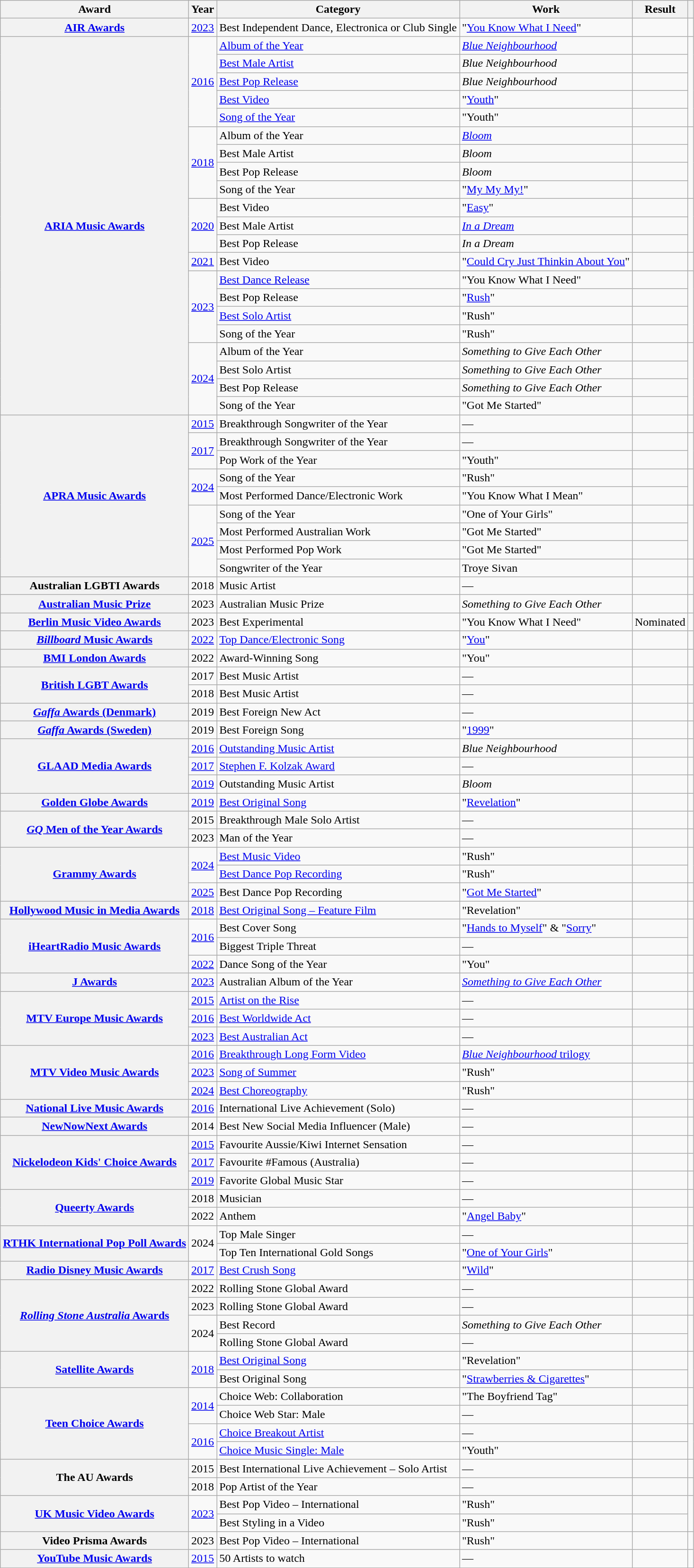<table class="wikitable sortable plainrowheaders">
<tr>
<th scope="col">Award</th>
<th scope="col">Year</th>
<th scope="col">Category</th>
<th scope="col">Work</th>
<th scope="col">Result</th>
<th scope="col" class="unsortable"></th>
</tr>
<tr>
<th scope="row"><a href='#'>AIR Awards</a></th>
<td><a href='#'>2023</a></td>
<td>Best Independent Dance, Electronica or Club Single</td>
<td data-sort-value="You Know What I Need">"<a href='#'>You Know What I Need</a>" </td>
<td></td>
<td></td>
</tr>
<tr>
<th rowspan="21" scope="row"><a href='#'>ARIA Music Awards</a></th>
<td rowspan="5"><a href='#'>2016</a></td>
<td><a href='#'>Album of the Year</a></td>
<td><em><a href='#'>Blue Neighbourhood</a></em></td>
<td></td>
<td rowspan="5" style="text-align:center;"></td>
</tr>
<tr>
<td><a href='#'>Best Male Artist</a></td>
<td><em>Blue Neighbourhood</em></td>
<td></td>
</tr>
<tr>
<td><a href='#'>Best Pop Release</a></td>
<td><em>Blue Neighbourhood</em></td>
<td></td>
</tr>
<tr>
<td><a href='#'>Best Video</a></td>
<td data-sort-value="Youth">"<a href='#'>Youth</a>"</td>
<td></td>
</tr>
<tr>
<td><a href='#'>Song of the Year</a></td>
<td data-sort-value="Youth">"Youth"</td>
<td></td>
</tr>
<tr>
<td rowspan="4"><a href='#'>2018</a></td>
<td>Album of the Year</td>
<td><em><a href='#'>Bloom</a></em></td>
<td></td>
<td rowspan="4"style="text-align:center;"></td>
</tr>
<tr>
<td>Best Male Artist</td>
<td><em>Bloom</em></td>
<td></td>
</tr>
<tr>
<td>Best Pop Release</td>
<td><em>Bloom</em></td>
<td></td>
</tr>
<tr>
<td>Song of the Year</td>
<td data-sort-value="My My My!">"<a href='#'>My My My!</a>"</td>
<td></td>
</tr>
<tr>
<td rowspan="3"><a href='#'>2020</a></td>
<td>Best Video</td>
<td data-sort-value="Easy">"<a href='#'>Easy</a>"</td>
<td></td>
<td rowspan="3" style="text-align: center;"></td>
</tr>
<tr>
<td>Best Male Artist</td>
<td><em><a href='#'>In a Dream</a></em></td>
<td></td>
</tr>
<tr>
<td>Best Pop Release</td>
<td><em>In a Dream</em></td>
<td></td>
</tr>
<tr>
<td><a href='#'>2021</a></td>
<td>Best Video</td>
<td data-sort-value="Could Cry Just Thinkin About You">"<a href='#'>Could Cry Just Thinkin About You</a>"</td>
<td></td>
<td style="text-align:center;"></td>
</tr>
<tr>
<td rowspan="4"><a href='#'>2023</a></td>
<td><a href='#'>Best Dance Release</a></td>
<td data-sort-value="You Know What I Need">"You Know What I Need" </td>
<td></td>
<td style="text-align:center;" rowspan="4"></td>
</tr>
<tr>
<td>Best Pop Release</td>
<td data-sort-value="Rush">"<a href='#'>Rush</a>"</td>
<td></td>
</tr>
<tr>
<td><a href='#'>Best Solo Artist</a></td>
<td data-sort-value="Rush">"Rush"</td>
<td></td>
</tr>
<tr>
<td>Song of the Year</td>
<td data-sort-value="Rush">"Rush"</td>
<td></td>
</tr>
<tr>
<td rowspan="4"><a href='#'>2024</a></td>
<td>Album of the Year</td>
<td><em>Something to Give Each Other</em></td>
<td></td>
<td style="text-align:center;" rowspan="4"></td>
</tr>
<tr>
<td>Best Solo Artist</td>
<td><em>Something to Give Each Other</em></td>
<td></td>
</tr>
<tr>
<td>Best Pop Release</td>
<td><em>Something to Give Each Other</em></td>
<td></td>
</tr>
<tr>
<td>Song of the Year</td>
<td data-sort-value="Got Me Started">"Got Me Started"</td>
<td></td>
</tr>
<tr>
<th rowspan="9" scope="row"><a href='#'>APRA Music Awards</a></th>
<td><a href='#'>2015</a></td>
<td>Breakthrough Songwriter of the Year</td>
<td>—</td>
<td></td>
<td style="text-align:center;"></td>
</tr>
<tr>
<td rowspan="2"><a href='#'>2017</a></td>
<td>Breakthrough Songwriter of the Year</td>
<td>—</td>
<td></td>
<td style="text-align:center;" rowspan="2"></td>
</tr>
<tr>
<td>Pop Work of the Year</td>
<td data-sort-value="Youth">"Youth"</td>
<td></td>
</tr>
<tr>
<td rowspan="2"><a href='#'>2024</a></td>
<td>Song of the Year</td>
<td data-sort-value="Rush">"Rush"</td>
<td></td>
<td style="text-align:center;" rowspan="2"></td>
</tr>
<tr>
<td>Most Performed Dance/Electronic Work</td>
<td data-sort-value="You Know What I Mean">"You Know What I Mean" </td>
<td></td>
</tr>
<tr>
<td rowspan="4"><a href='#'>2025</a></td>
<td>Song of the Year</td>
<td data-sort-value="One of Your Girls">"One of Your Girls"</td>
<td></td>
<td style="text-align:center;" rowspan="3"></td>
</tr>
<tr>
<td>Most Performed Australian Work</td>
<td data-sort-value="Got Me Started">"Got Me Started"</td>
<td></td>
</tr>
<tr>
<td>Most Performed Pop Work</td>
<td data-sort-value="Got Me Started">"Got Me Started"</td>
<td></td>
</tr>
<tr>
<td>Songwriter of the Year</td>
<td data-sort-value="Sivan, Troye">Troye Sivan</td>
<td></td>
<td></td>
</tr>
<tr>
<th scope="row">Australian LGBTI Awards</th>
<td>2018</td>
<td>Music Artist</td>
<td>—</td>
<td></td>
<td style="text-align:center;"></td>
</tr>
<tr>
<th scope="row"><a href='#'>Australian Music Prize</a></th>
<td>2023</td>
<td>Australian Music Prize</td>
<td><em>Something to Give Each Other</em></td>
<td></td>
<td></td>
</tr>
<tr>
<th><a href='#'>Berlin Music Video Awards</a></th>
<td>2023</td>
<td>Best Experimental</td>
<td data-sort-value="You Know What I Need">"You Know What I Need" </td>
<td>Nominated</td>
<td></td>
</tr>
<tr>
<th scope="row"><a href='#'><em>Billboard</em> Music Awards</a></th>
<td><a href='#'>2022</a></td>
<td><a href='#'>Top Dance/Electronic Song</a></td>
<td data-sort-value="You">"<a href='#'>You</a>" </td>
<td></td>
<td style="text-align:center;"></td>
</tr>
<tr>
<th scope="row"><a href='#'>BMI London Awards</a></th>
<td>2022</td>
<td>Award-Winning Song</td>
<td data-sort-value="You">"You" </td>
<td></td>
<td style="text-align:center;"></td>
</tr>
<tr>
<th scope="row" rowspan="2"><a href='#'>British LGBT Awards</a></th>
<td>2017</td>
<td>Best Music Artist</td>
<td>—</td>
<td></td>
<td style="text-align:center;"></td>
</tr>
<tr>
<td>2018</td>
<td>Best Music Artist</td>
<td>—</td>
<td></td>
<td style="text-align:center;"></td>
</tr>
<tr>
<th scope="row"><a href='#'><em>Gaffa</em> Awards (Denmark)</a></th>
<td>2019</td>
<td>Best Foreign New Act</td>
<td>—</td>
<td></td>
<td style="text-align:center;"></td>
</tr>
<tr>
<th scope="row"><a href='#'><em>Gaffa</em> Awards (Sweden)</a></th>
<td>2019</td>
<td>Best Foreign Song</td>
<td data-sort-value="Nineteen Ninety-nine">"<a href='#'>1999</a>" </td>
<td></td>
<td style="text-align:center;"></td>
</tr>
<tr>
<th scope="row" rowspan="3"><a href='#'>GLAAD Media Awards</a></th>
<td><a href='#'>2016</a></td>
<td><a href='#'>Outstanding Music Artist</a></td>
<td><em>Blue Neighbourhood</em></td>
<td></td>
<td style="text-align:center;"></td>
</tr>
<tr>
<td><a href='#'>2017</a></td>
<td><a href='#'>Stephen F. Kolzak Award</a></td>
<td>—</td>
<td></td>
<td style="text-align:center;"></td>
</tr>
<tr>
<td><a href='#'>2019</a></td>
<td>Outstanding Music Artist</td>
<td><em>Bloom</em></td>
<td></td>
<td style="text-align:center;"></td>
</tr>
<tr>
<th scope="row"><a href='#'>Golden Globe Awards</a></th>
<td><a href='#'>2019</a></td>
<td><a href='#'>Best Original Song</a></td>
<td data-sort-value="Revelation">"<a href='#'>Revelation</a>" </td>
<td></td>
<td style="text-align:center;"></td>
</tr>
<tr>
<th rowspan="2" scope="row"><a href='#'><em>GQ</em> Men of the Year Awards</a></th>
<td>2015</td>
<td>Breakthrough Male Solo Artist</td>
<td>—</td>
<td></td>
<td style="text-align:center;"></td>
</tr>
<tr>
<td>2023</td>
<td>Man of the Year</td>
<td>—</td>
<td></td>
<td></td>
</tr>
<tr>
<th rowspan="3" scope="row"><a href='#'>Grammy Awards</a></th>
<td rowspan="2"><a href='#'>2024</a></td>
<td><a href='#'>Best Music Video</a></td>
<td data-sort-value="Rush">"Rush"</td>
<td></td>
<td style="text-align:center;" rowspan="2"></td>
</tr>
<tr>
<td><a href='#'>Best Dance Pop Recording</a></td>
<td data-sort-value="Rush">"Rush"</td>
<td></td>
</tr>
<tr>
<td><a href='#'>2025</a></td>
<td>Best Dance Pop Recording</td>
<td data-sort-value="Got Me Started">"<a href='#'>Got Me Started</a>"</td>
<td></td>
<td></td>
</tr>
<tr>
<th scope="row"><a href='#'>Hollywood Music in Media Awards</a></th>
<td><a href='#'>2018</a></td>
<td><a href='#'>Best Original Song – Feature Film</a></td>
<td data-sort-value="Revelation">"Revelation" </td>
<td></td>
<td style="text-align:center;"></td>
</tr>
<tr>
<th scope="row" rowspan="3"><a href='#'>iHeartRadio Music Awards</a></th>
<td rowspan="2"><a href='#'>2016</a></td>
<td>Best Cover Song</td>
<td data-sort-value="Hands to Myself">"<a href='#'>Hands to Myself</a>" & "<a href='#'>Sorry</a>"</td>
<td></td>
<td style="text-align:center;" rowspan="2"></td>
</tr>
<tr>
<td>Biggest Triple Threat</td>
<td>—</td>
<td></td>
</tr>
<tr>
<td><a href='#'>2022</a></td>
<td>Dance Song of the Year</td>
<td data-sort-value="You">"You" </td>
<td></td>
<td style="text-align:center;"></td>
</tr>
<tr>
<th scope="row"><a href='#'>J Awards</a></th>
<td><a href='#'>2023</a></td>
<td>Australian Album of the Year</td>
<td><em><a href='#'>Something to Give Each Other</a></em></td>
<td></td>
<td style="text-align:center;"></td>
</tr>
<tr>
<th scope="row" rowspan="3"><a href='#'>MTV Europe Music Awards</a></th>
<td><a href='#'>2015</a></td>
<td><a href='#'>Artist on the Rise</a></td>
<td>—</td>
<td></td>
<td style="text-align:center;"></td>
</tr>
<tr>
<td><a href='#'>2016</a></td>
<td><a href='#'>Best Worldwide Act</a></td>
<td>—</td>
<td></td>
<td style="text-align:center;"></td>
</tr>
<tr>
<td><a href='#'>2023</a></td>
<td><a href='#'>Best Australian Act</a></td>
<td>—</td>
<td></td>
<td style="text-align: center;"></td>
</tr>
<tr>
<th scope="row" rowspan="3"><a href='#'>MTV Video Music Awards</a></th>
<td><a href='#'>2016</a></td>
<td><a href='#'>Breakthrough Long Form Video</a></td>
<td><a href='#'><em>Blue Neighbourhood</em> trilogy</a></td>
<td></td>
<td style="text-align:center;"></td>
</tr>
<tr>
<td><a href='#'>2023</a></td>
<td><a href='#'>Song of Summer</a></td>
<td data-sort-value="Rush">"Rush"</td>
<td></td>
<td style="text-align:center;"></td>
</tr>
<tr>
<td><a href='#'>2024</a></td>
<td><a href='#'>Best Choreography</a></td>
<td data-sort-value="Rush">"Rush"</td>
<td></td>
<td style="text-align:center;"></td>
</tr>
<tr>
<th scope="row"><a href='#'>National Live Music Awards</a></th>
<td><a href='#'>2016</a></td>
<td>International Live Achievement (Solo)</td>
<td>—</td>
<td></td>
<td style="text-align:center;"></td>
</tr>
<tr>
<th scope="row"><a href='#'>NewNowNext Awards</a></th>
<td>2014</td>
<td>Best New Social Media Influencer (Male)</td>
<td>—</td>
<td></td>
<td style="text-align:center;"></td>
</tr>
<tr>
<th scope="row" rowspan="3"><a href='#'>Nickelodeon Kids' Choice Awards</a></th>
<td><a href='#'>2015</a></td>
<td>Favourite Aussie/Kiwi Internet Sensation</td>
<td>—</td>
<td></td>
<td style="text-align:center;"></td>
</tr>
<tr>
<td><a href='#'>2017</a></td>
<td>Favourite #Famous (Australia)</td>
<td>—</td>
<td></td>
<td style="text-align:center;"></td>
</tr>
<tr>
<td><a href='#'>2019</a></td>
<td>Favorite Global Music Star</td>
<td>—</td>
<td></td>
<td style="text-align:center;"></td>
</tr>
<tr>
<th scope="row" rowspan=2><a href='#'>Queerty Awards</a></th>
<td>2018</td>
<td>Musician</td>
<td>—</td>
<td></td>
<td style="text-align:center;"></td>
</tr>
<tr>
<td>2022</td>
<td>Anthem</td>
<td data-sort-value="Angel Baby">"<a href='#'>Angel Baby</a>"</td>
<td></td>
<td style="text-align:center;"></td>
</tr>
<tr>
<th scope="row" rowspan="2"><a href='#'>RTHK International Pop Poll Awards</a></th>
<td rowspan="2">2024</td>
<td>Top Male Singer</td>
<td>—</td>
<td></td>
<td rowspan="2"></td>
</tr>
<tr>
<td>Top Ten International Gold Songs</td>
<td data-sort-value="One of Your Girls">"<a href='#'>One of Your Girls</a>"</td>
<td></td>
</tr>
<tr>
<th scope="row"><a href='#'>Radio Disney Music Awards</a></th>
<td><a href='#'>2017</a></td>
<td><a href='#'>Best Crush Song</a></td>
<td data-sort-value="Wild">"<a href='#'>Wild</a>" </td>
<td></td>
<td style="text-align:center;"></td>
</tr>
<tr>
<th rowspan="4" scope="row"><a href='#'><em>Rolling Stone Australia</em> Awards</a></th>
<td>2022</td>
<td>Rolling Stone Global Award</td>
<td>—</td>
<td></td>
<td style="text-align: center;"></td>
</tr>
<tr>
<td>2023</td>
<td>Rolling Stone Global Award</td>
<td>—</td>
<td></td>
<td style="text-align: center;"></td>
</tr>
<tr>
<td rowspan="2">2024</td>
<td>Best Record</td>
<td><em>Something to Give Each Other</em></td>
<td></td>
<td rowspan="2"></td>
</tr>
<tr>
<td>Rolling Stone Global Award</td>
<td>—</td>
<td></td>
</tr>
<tr>
<th scope="row" rowspan="2"><a href='#'>Satellite Awards</a></th>
<td rowspan="2"><a href='#'>2018</a></td>
<td><a href='#'>Best Original Song</a></td>
<td data-sort-value="Revelation">"Revelation" </td>
<td></td>
<td style="text-align:center;" rowspan="2"></td>
</tr>
<tr>
<td>Best Original Song</td>
<td data-sort-value="Strawberries & Cigarettes">"<a href='#'>Strawberries & Cigarettes</a>"</td>
<td></td>
</tr>
<tr>
<th scope="row" rowspan="4"><a href='#'>Teen Choice Awards</a></th>
<td rowspan="2"><a href='#'>2014</a></td>
<td>Choice Web: Collaboration</td>
<td data-sort-value="Boyfriend Tag, The">"The Boyfriend Tag" </td>
<td></td>
<td style="text-align:center;" rowspan="2"></td>
</tr>
<tr>
<td>Choice Web Star: Male</td>
<td>—</td>
<td></td>
</tr>
<tr>
<td rowspan="2"><a href='#'>2016</a></td>
<td><a href='#'>Choice Breakout Artist</a></td>
<td>—</td>
<td></td>
<td style="text-align:center;" rowspan="2"></td>
</tr>
<tr>
<td><a href='#'>Choice Music Single: Male</a></td>
<td data-sort-value="Youth">"Youth"</td>
<td></td>
</tr>
<tr>
<th scope="row" rowspan="2">The AU Awards</th>
<td>2015</td>
<td>Best International Live Achievement – Solo Artist</td>
<td>—</td>
<td></td>
<td style="text-align:center;"></td>
</tr>
<tr>
<td>2018</td>
<td>Pop Artist of the Year</td>
<td>—</td>
<td></td>
<td style="text-align:center;"></td>
</tr>
<tr>
<th scope="row" rowspan="2"><a href='#'>UK Music Video Awards</a></th>
<td rowspan="2"><a href='#'>2023</a></td>
<td>Best Pop Video – International</td>
<td data-sort-value="Rush">"Rush"</td>
<td></td>
<td style="text-align: center;" rowspan="2"></td>
</tr>
<tr>
<td>Best Styling in a Video</td>
<td data-sort-value="Rush">"Rush"</td>
<td></td>
</tr>
<tr>
<th scope="row">Video Prisma Awards</th>
<td>2023</td>
<td>Best Pop Video – International</td>
<td data-sort-value="Rush">"Rush"</td>
<td></td>
<td style="text-align: center;"></td>
</tr>
<tr>
<th scope="row"><a href='#'>YouTube Music Awards</a></th>
<td><a href='#'>2015</a></td>
<td>50 Artists to watch</td>
<td>—</td>
<td></td>
<td style="text-align:center;"></td>
</tr>
<tr>
</tr>
</table>
